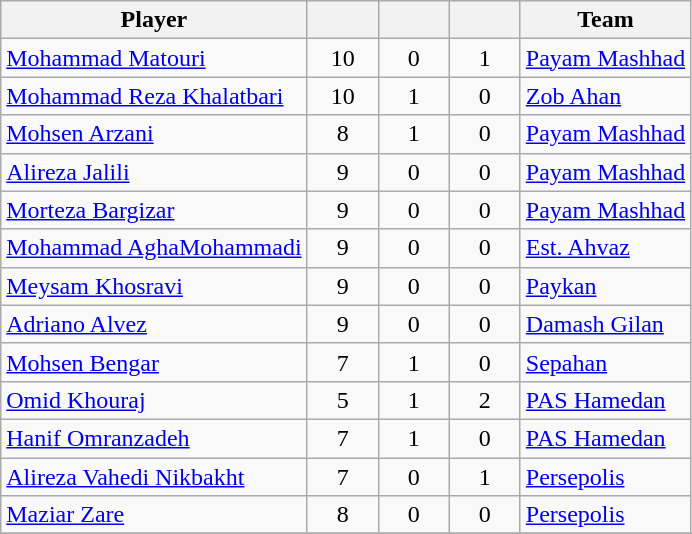<table class="wikitable" style="text-align: center;">
<tr>
<th wight=200>Player</th>
<th width=40></th>
<th width=40></th>
<th width=40></th>
<th wight=180>Team</th>
</tr>
<tr>
<td style="text-align:left"> <a href='#'>Mohammad Matouri</a></td>
<td>10</td>
<td>0</td>
<td>1</td>
<td style="text-align:left"><a href='#'>Payam Mashhad</a></td>
</tr>
<tr>
<td style="text-align:left"> <a href='#'>Mohammad Reza Khalatbari</a></td>
<td>10</td>
<td>1</td>
<td>0</td>
<td style="text-align:left"><a href='#'>Zob Ahan</a></td>
</tr>
<tr>
<td style="text-align:left"> <a href='#'>Mohsen Arzani</a></td>
<td>8</td>
<td>1</td>
<td>0</td>
<td style="text-align:left"><a href='#'>Payam Mashhad</a></td>
</tr>
<tr>
<td style="text-align:left"> <a href='#'>Alireza Jalili</a></td>
<td>9</td>
<td>0</td>
<td>0</td>
<td style="text-align:left"><a href='#'>Payam Mashhad</a></td>
</tr>
<tr>
<td style="text-align:left"> <a href='#'>Morteza Bargizar</a></td>
<td>9</td>
<td>0</td>
<td>0</td>
<td style="text-align:left"><a href='#'>Payam Mashhad</a></td>
</tr>
<tr>
<td style="text-align:left"> <a href='#'>Mohammad AghaMohammadi</a></td>
<td>9</td>
<td>0</td>
<td>0</td>
<td style="text-align:left"><a href='#'>Est. Ahvaz</a></td>
</tr>
<tr>
<td style="text-align:left"> <a href='#'>Meysam Khosravi</a></td>
<td>9</td>
<td>0</td>
<td>0</td>
<td style="text-align:left"><a href='#'>Paykan</a></td>
</tr>
<tr>
<td style="text-align:left"> <a href='#'>Adriano Alvez</a></td>
<td>9</td>
<td>0</td>
<td>0</td>
<td style="text-align:left"><a href='#'>Damash Gilan</a></td>
</tr>
<tr>
<td style="text-align:left"> <a href='#'>Mohsen Bengar</a></td>
<td>7</td>
<td>1</td>
<td>0</td>
<td style="text-align:left"><a href='#'>Sepahan</a></td>
</tr>
<tr>
<td style="text-align:left"> <a href='#'>Omid Khouraj</a></td>
<td>5</td>
<td>1</td>
<td>2</td>
<td style="text-align:left"><a href='#'>PAS Hamedan</a></td>
</tr>
<tr>
<td style="text-align:left"> <a href='#'>Hanif Omranzadeh</a></td>
<td>7</td>
<td>1</td>
<td>0</td>
<td style="text-align:left"><a href='#'>PAS Hamedan</a></td>
</tr>
<tr>
<td style="text-align:left"> <a href='#'>Alireza Vahedi Nikbakht</a></td>
<td>7</td>
<td>0</td>
<td>1</td>
<td style="text-align:left"><a href='#'>Persepolis</a></td>
</tr>
<tr>
<td style="text-align:left"> <a href='#'>Maziar Zare</a></td>
<td>8</td>
<td>0</td>
<td>0</td>
<td style="text-align:left"><a href='#'>Persepolis</a></td>
</tr>
<tr>
</tr>
</table>
